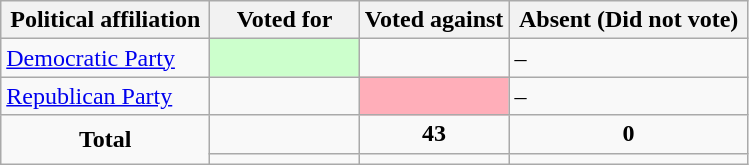<table class="wikitable">
<tr>
<th>Political affiliation</th>
<th style="width:20%;">Voted for</th>
<th style="width:20%;">Voted against</th>
<th>Absent (Did not vote)</th>
</tr>
<tr>
<td> <a href='#'>Democratic Party</a></td>
<td style="background-color:#CCFFCC;"></td>
<td></td>
<td>–</td>
</tr>
<tr>
<td> <a href='#'>Republican Party</a></td>
<td></td>
<td style="background-color:#FFAEB9;"></td>
<td>–</td>
</tr>
<tr>
<td style="text-align:center;" rowspan="2"><strong>Total </strong></td>
<td></td>
<td style="text-align:center;"><strong>43</strong></td>
<td style="text-align:center;"><strong>0</strong></td>
</tr>
<tr>
<td style="text-align:center;"></td>
<td style="text-align:center;"></td>
<td style="text-align:center;"></td>
</tr>
</table>
